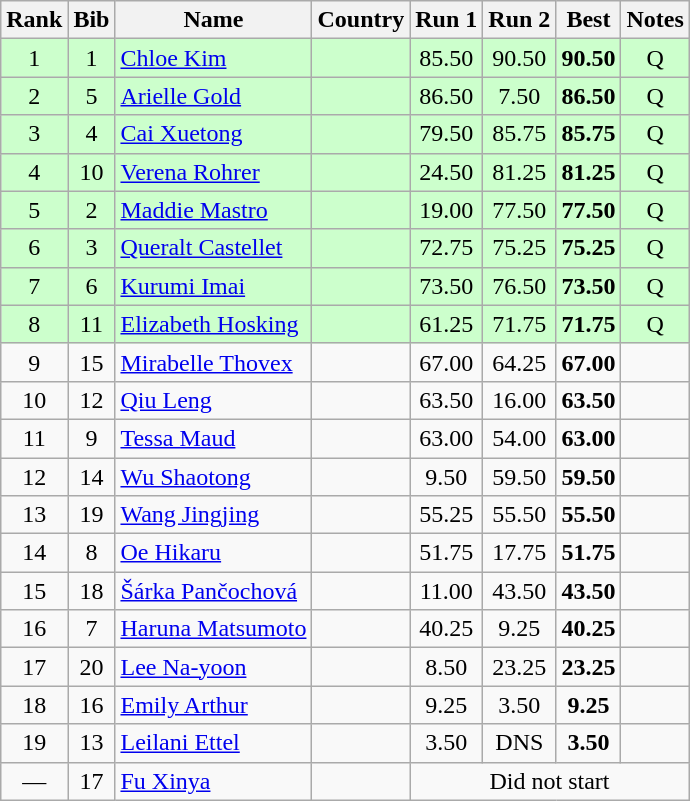<table class="wikitable sortable" style="text-align:center">
<tr>
<th>Rank</th>
<th>Bib</th>
<th>Name</th>
<th>Country</th>
<th>Run 1</th>
<th>Run 2</th>
<th>Best</th>
<th>Notes</th>
</tr>
<tr bgcolor=ccffcc>
<td>1</td>
<td>1</td>
<td align=left><a href='#'>Chloe Kim</a></td>
<td align=left></td>
<td>85.50</td>
<td>90.50</td>
<td><strong>90.50</strong></td>
<td>Q</td>
</tr>
<tr bgcolor=ccffcc>
<td>2</td>
<td>5</td>
<td align=left><a href='#'>Arielle Gold</a></td>
<td align=left></td>
<td>86.50</td>
<td>7.50</td>
<td><strong>86.50</strong></td>
<td>Q</td>
</tr>
<tr bgcolor=ccffcc>
<td>3</td>
<td>4</td>
<td align=left><a href='#'>Cai Xuetong</a></td>
<td align=left></td>
<td>79.50</td>
<td>85.75</td>
<td><strong>85.75</strong></td>
<td>Q</td>
</tr>
<tr bgcolor=ccffcc>
<td>4</td>
<td>10</td>
<td align=left><a href='#'>Verena Rohrer</a></td>
<td align=left></td>
<td>24.50</td>
<td>81.25</td>
<td><strong>81.25</strong></td>
<td>Q</td>
</tr>
<tr bgcolor=ccffcc>
<td>5</td>
<td>2</td>
<td align=left><a href='#'>Maddie Mastro</a></td>
<td align=left></td>
<td>19.00</td>
<td>77.50</td>
<td><strong>77.50</strong></td>
<td>Q</td>
</tr>
<tr bgcolor=ccffcc>
<td>6</td>
<td>3</td>
<td align=left><a href='#'>Queralt Castellet</a></td>
<td align=left></td>
<td>72.75</td>
<td>75.25</td>
<td><strong>75.25</strong></td>
<td>Q</td>
</tr>
<tr bgcolor=ccffcc>
<td>7</td>
<td>6</td>
<td align=left><a href='#'>Kurumi Imai</a></td>
<td align=left></td>
<td>73.50</td>
<td>76.50</td>
<td><strong>73.50</strong></td>
<td>Q</td>
</tr>
<tr bgcolor=ccffcc>
<td>8</td>
<td>11</td>
<td align=left><a href='#'>Elizabeth Hosking</a></td>
<td align=left></td>
<td>61.25</td>
<td>71.75</td>
<td><strong>71.75</strong></td>
<td>Q</td>
</tr>
<tr>
<td>9</td>
<td>15</td>
<td align=left><a href='#'>Mirabelle Thovex</a></td>
<td align=left></td>
<td>67.00</td>
<td>64.25</td>
<td><strong>67.00</strong></td>
<td></td>
</tr>
<tr>
<td>10</td>
<td>12</td>
<td align=left><a href='#'>Qiu Leng</a></td>
<td align=left></td>
<td>63.50</td>
<td>16.00</td>
<td><strong>63.50</strong></td>
<td></td>
</tr>
<tr>
<td>11</td>
<td>9</td>
<td align=left><a href='#'>Tessa Maud</a></td>
<td align=left></td>
<td>63.00</td>
<td>54.00</td>
<td><strong>63.00</strong></td>
<td></td>
</tr>
<tr>
<td>12</td>
<td>14</td>
<td align=left><a href='#'>Wu Shaotong</a></td>
<td align=left></td>
<td>9.50</td>
<td>59.50</td>
<td><strong>59.50</strong></td>
<td></td>
</tr>
<tr>
<td>13</td>
<td>19</td>
<td align=left><a href='#'>Wang Jingjing</a></td>
<td align=left></td>
<td>55.25</td>
<td>55.50</td>
<td><strong>55.50</strong></td>
<td></td>
</tr>
<tr>
<td>14</td>
<td>8</td>
<td align=left><a href='#'>Oe Hikaru</a></td>
<td align=left></td>
<td>51.75</td>
<td>17.75</td>
<td><strong>51.75</strong></td>
<td></td>
</tr>
<tr>
<td>15</td>
<td>18</td>
<td align=left><a href='#'>Šárka Pančochová</a></td>
<td align=left></td>
<td>11.00</td>
<td>43.50</td>
<td><strong>43.50</strong></td>
<td></td>
</tr>
<tr>
<td>16</td>
<td>7</td>
<td align=left><a href='#'>Haruna Matsumoto</a></td>
<td align=left></td>
<td>40.25</td>
<td>9.25</td>
<td><strong>40.25</strong></td>
<td></td>
</tr>
<tr>
<td>17</td>
<td>20</td>
<td align=left><a href='#'>Lee Na-yoon</a></td>
<td align=left></td>
<td>8.50</td>
<td>23.25</td>
<td><strong>23.25</strong></td>
<td></td>
</tr>
<tr>
<td>18</td>
<td>16</td>
<td align=left><a href='#'>Emily Arthur</a></td>
<td align=left></td>
<td>9.25</td>
<td>3.50</td>
<td><strong>9.25</strong></td>
<td></td>
</tr>
<tr>
<td>19</td>
<td>13</td>
<td align=left><a href='#'>Leilani Ettel</a></td>
<td align=left></td>
<td>3.50</td>
<td>DNS</td>
<td><strong>3.50</strong></td>
<td></td>
</tr>
<tr>
<td>—</td>
<td>17</td>
<td align=left><a href='#'>Fu Xinya</a></td>
<td align=left></td>
<td colspan=4>Did not start</td>
</tr>
</table>
